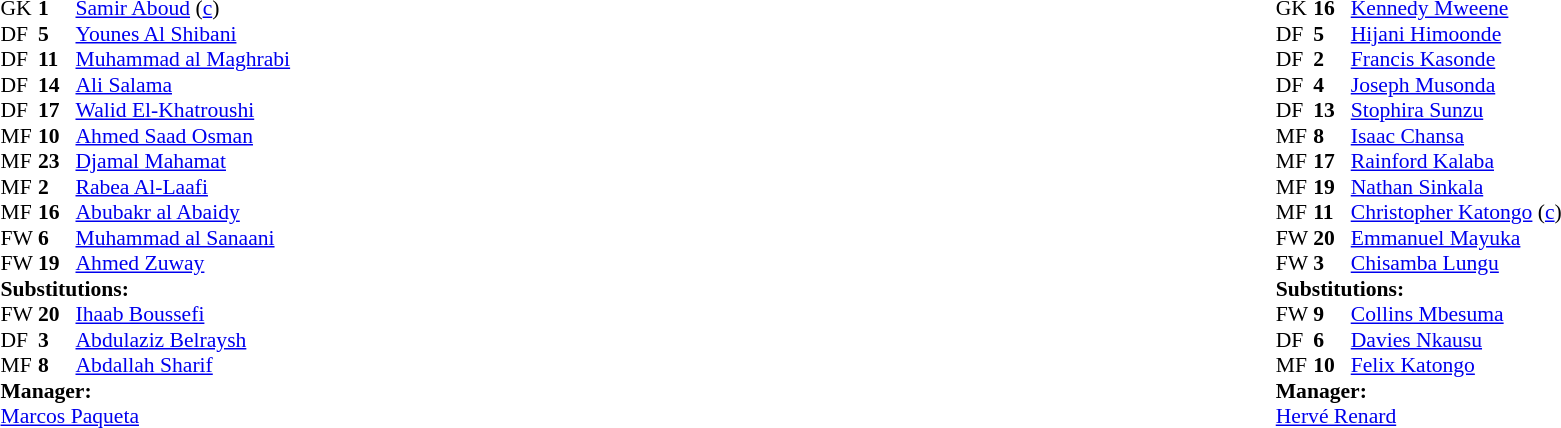<table width="100%">
<tr>
<td valign="top" width="50%"><br><table style="font-size: 90%" cellspacing="0" cellpadding="0">
<tr>
<th width="25"></th>
<th width="25"></th>
</tr>
<tr>
<td>GK</td>
<td><strong>1</strong></td>
<td><a href='#'>Samir Aboud</a> (<a href='#'>c</a>)</td>
</tr>
<tr>
<td>DF</td>
<td><strong>5</strong></td>
<td><a href='#'>Younes Al Shibani</a></td>
</tr>
<tr>
<td>DF</td>
<td><strong>11</strong></td>
<td><a href='#'>Muhammad al Maghrabi</a></td>
</tr>
<tr>
<td>DF</td>
<td><strong>14</strong></td>
<td><a href='#'>Ali Salama</a></td>
</tr>
<tr>
<td>DF</td>
<td><strong>17</strong></td>
<td><a href='#'>Walid El-Khatroushi</a></td>
<td></td>
<td></td>
</tr>
<tr>
<td>MF</td>
<td><strong>10</strong></td>
<td><a href='#'>Ahmed Saad Osman</a></td>
</tr>
<tr>
<td>MF</td>
<td><strong>23</strong></td>
<td><a href='#'>Djamal Mahamat</a></td>
</tr>
<tr>
<td>MF</td>
<td><strong>2</strong></td>
<td><a href='#'>Rabea Al-Laafi</a></td>
<td></td>
<td></td>
</tr>
<tr>
<td>MF</td>
<td><strong>16</strong></td>
<td><a href='#'>Abubakr al Abaidy</a></td>
<td></td>
<td></td>
</tr>
<tr>
<td>FW</td>
<td><strong>6</strong></td>
<td><a href='#'>Muhammad al Sanaani</a></td>
</tr>
<tr>
<td>FW</td>
<td><strong>19</strong></td>
<td><a href='#'>Ahmed Zuway</a></td>
</tr>
<tr>
<td colspan=3><strong>Substitutions:</strong></td>
</tr>
<tr>
<td>FW</td>
<td><strong>20</strong></td>
<td><a href='#'>Ihaab Boussefi</a></td>
<td></td>
<td></td>
</tr>
<tr>
<td>DF</td>
<td><strong>3</strong></td>
<td><a href='#'>Abdulaziz Belraysh</a></td>
<td></td>
<td></td>
</tr>
<tr>
<td>MF</td>
<td><strong>8</strong></td>
<td><a href='#'>Abdallah Sharif</a></td>
<td></td>
<td></td>
</tr>
<tr>
<td colspan=3><strong>Manager:</strong></td>
</tr>
<tr>
<td colspan=3> <a href='#'>Marcos Paqueta</a></td>
</tr>
</table>
</td>
<td valign="top"></td>
<td valign="top" width="50%"><br><table style="font-size: 90%" cellspacing="0" cellpadding="0" align="center">
<tr>
<th width=25></th>
<th width=25></th>
</tr>
<tr>
<td>GK</td>
<td><strong>16</strong></td>
<td><a href='#'>Kennedy Mweene</a></td>
</tr>
<tr>
<td>DF</td>
<td><strong>5</strong></td>
<td><a href='#'>Hijani Himoonde</a></td>
</tr>
<tr>
<td>DF</td>
<td><strong>2</strong></td>
<td><a href='#'>Francis Kasonde</a></td>
<td></td>
<td></td>
</tr>
<tr>
<td>DF</td>
<td><strong>4</strong></td>
<td><a href='#'>Joseph Musonda</a></td>
</tr>
<tr>
<td>DF</td>
<td><strong>13</strong></td>
<td><a href='#'>Stophira Sunzu</a></td>
</tr>
<tr>
<td>MF</td>
<td><strong>8</strong></td>
<td><a href='#'>Isaac Chansa</a></td>
</tr>
<tr>
<td>MF</td>
<td><strong>17</strong></td>
<td><a href='#'>Rainford Kalaba</a></td>
</tr>
<tr>
<td>MF</td>
<td><strong>19</strong></td>
<td><a href='#'>Nathan Sinkala</a></td>
</tr>
<tr>
<td>MF</td>
<td><strong>11</strong></td>
<td><a href='#'>Christopher Katongo</a> (<a href='#'>c</a>)</td>
</tr>
<tr>
<td>FW</td>
<td><strong>20</strong></td>
<td><a href='#'>Emmanuel Mayuka</a></td>
<td></td>
</tr>
<tr>
<td>FW</td>
<td><strong>3</strong></td>
<td><a href='#'>Chisamba Lungu</a></td>
<td></td>
<td></td>
</tr>
<tr>
<td colspan=3><strong>Substitutions:</strong></td>
</tr>
<tr>
<td>FW</td>
<td><strong>9</strong></td>
<td><a href='#'>Collins Mbesuma</a></td>
<td></td>
<td></td>
</tr>
<tr>
<td>DF</td>
<td><strong>6</strong></td>
<td><a href='#'>Davies Nkausu</a></td>
<td></td>
<td></td>
</tr>
<tr>
<td>MF</td>
<td><strong>10</strong></td>
<td><a href='#'>Felix Katongo</a></td>
<td></td>
<td></td>
</tr>
<tr>
<td colspan=3><strong>Manager:</strong></td>
</tr>
<tr>
<td colspan=3> <a href='#'>Hervé Renard</a></td>
</tr>
</table>
</td>
</tr>
</table>
